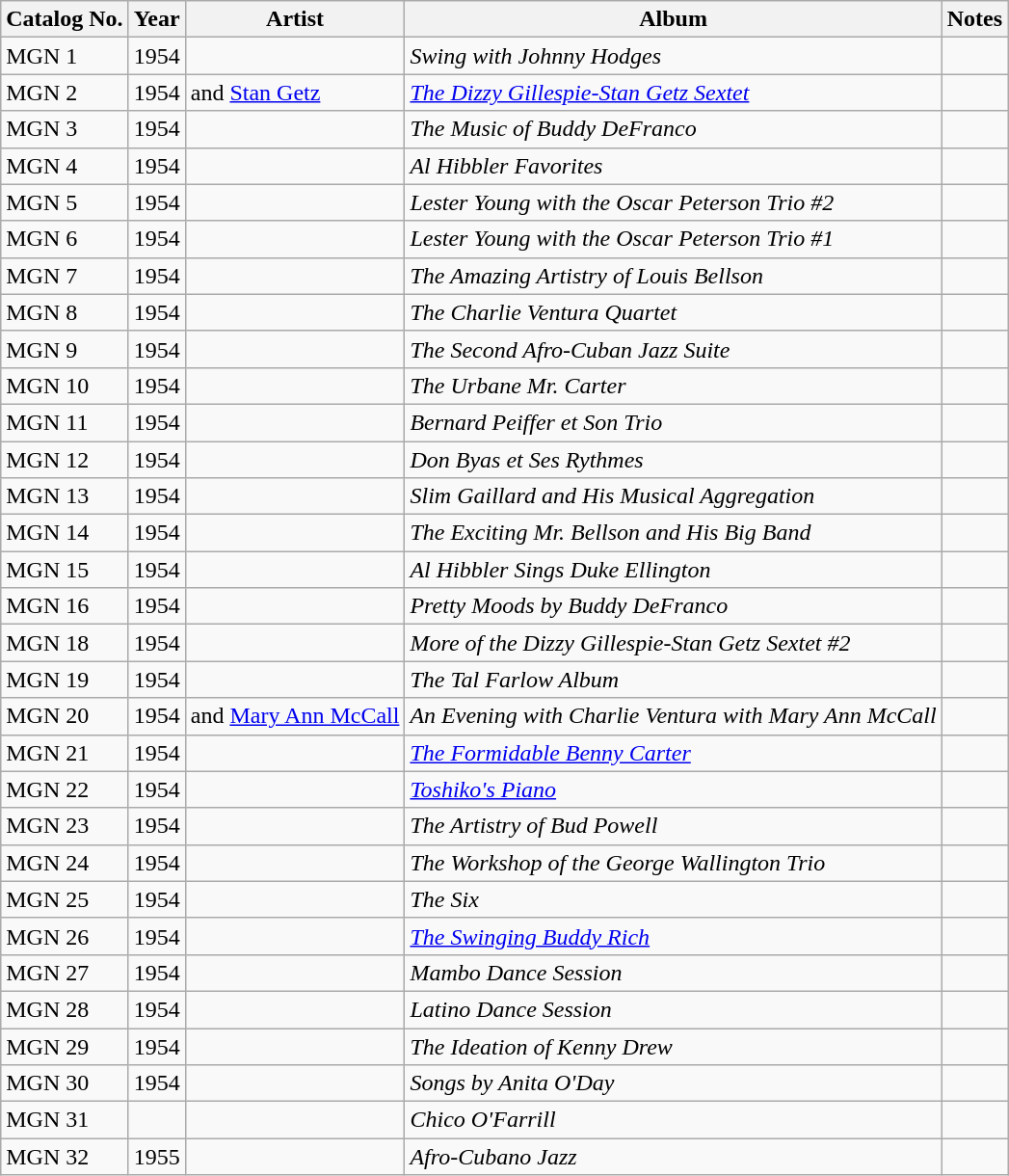<table class="wikitable sortable">
<tr>
<th>Catalog No.</th>
<th>Year</th>
<th>Artist</th>
<th>Album</th>
<th>Notes</th>
</tr>
<tr>
<td>MGN 1</td>
<td>1954</td>
<td></td>
<td><em>Swing with Johnny Hodges</em></td>
<td></td>
</tr>
<tr>
<td>MGN 2</td>
<td>1954</td>
<td> and <a href='#'>Stan Getz</a></td>
<td><em><a href='#'>The Dizzy Gillespie-Stan Getz Sextet</a></em></td>
<td></td>
</tr>
<tr>
<td>MGN 3</td>
<td>1954</td>
<td></td>
<td><em>The Music of Buddy DeFranco</em></td>
<td></td>
</tr>
<tr>
<td>MGN 4</td>
<td>1954</td>
<td></td>
<td><em>Al Hibbler Favorites</em></td>
<td></td>
</tr>
<tr>
<td>MGN 5</td>
<td>1954</td>
<td></td>
<td><em>Lester Young with the Oscar Peterson Trio #2</em></td>
<td></td>
</tr>
<tr>
<td>MGN 6</td>
<td>1954</td>
<td></td>
<td><em>Lester Young with the Oscar Peterson Trio #1</em></td>
<td></td>
</tr>
<tr>
<td>MGN 7</td>
<td>1954</td>
<td></td>
<td><em>The Amazing Artistry of Louis Bellson</em></td>
<td></td>
</tr>
<tr>
<td>MGN 8</td>
<td>1954</td>
<td></td>
<td><em>The Charlie Ventura Quartet</em></td>
<td></td>
</tr>
<tr>
<td>MGN 9</td>
<td>1954</td>
<td></td>
<td><em>The Second Afro-Cuban Jazz Suite</em></td>
<td></td>
</tr>
<tr>
<td>MGN 10</td>
<td>1954</td>
<td></td>
<td><em>The Urbane Mr. Carter</em></td>
<td></td>
</tr>
<tr>
<td>MGN 11</td>
<td>1954</td>
<td></td>
<td><em>Bernard Peiffer et Son Trio</em></td>
<td></td>
</tr>
<tr>
<td>MGN 12</td>
<td>1954</td>
<td></td>
<td><em>Don Byas et Ses Rythmes</em></td>
<td></td>
</tr>
<tr>
<td>MGN 13</td>
<td>1954</td>
<td></td>
<td><em>Slim Gaillard and His Musical Aggregation</em></td>
<td></td>
</tr>
<tr>
<td>MGN 14</td>
<td>1954</td>
<td></td>
<td><em>The Exciting Mr. Bellson and His Big Band</em></td>
<td></td>
</tr>
<tr>
<td>MGN 15</td>
<td>1954</td>
<td></td>
<td><em>Al Hibbler Sings Duke Ellington</em></td>
<td></td>
</tr>
<tr>
<td>MGN 16</td>
<td>1954</td>
<td></td>
<td><em>Pretty Moods by Buddy DeFranco</em></td>
<td></td>
</tr>
<tr>
<td>MGN 18</td>
<td>1954</td>
<td></td>
<td><em>More of the Dizzy Gillespie-Stan Getz Sextet #2</em></td>
<td></td>
</tr>
<tr>
<td>MGN 19</td>
<td>1954</td>
<td></td>
<td><em>The Tal Farlow Album</em></td>
<td></td>
</tr>
<tr>
<td>MGN 20</td>
<td>1954</td>
<td> and <a href='#'>Mary Ann McCall</a></td>
<td><em>An Evening with Charlie Ventura with Mary Ann McCall</em></td>
<td></td>
</tr>
<tr>
<td>MGN 21</td>
<td>1954</td>
<td></td>
<td><em><a href='#'>The Formidable Benny Carter</a></em></td>
<td></td>
</tr>
<tr>
<td>MGN 22</td>
<td>1954</td>
<td></td>
<td><em><a href='#'>Toshiko's Piano</a></em></td>
<td></td>
</tr>
<tr>
<td>MGN 23</td>
<td>1954</td>
<td></td>
<td><em>The Artistry of Bud Powell</em></td>
<td></td>
</tr>
<tr>
<td>MGN 24</td>
<td>1954</td>
<td></td>
<td><em>The Workshop of the George Wallington Trio</em></td>
<td></td>
</tr>
<tr>
<td>MGN 25</td>
<td>1954</td>
<td></td>
<td><em>The Six</em></td>
<td></td>
</tr>
<tr>
<td>MGN 26</td>
<td>1954</td>
<td></td>
<td><em><a href='#'>The Swinging Buddy Rich</a></em></td>
<td></td>
</tr>
<tr>
<td>MGN 27</td>
<td>1954</td>
<td></td>
<td><em>Mambo Dance Session</em></td>
<td></td>
</tr>
<tr>
<td>MGN 28</td>
<td>1954</td>
<td></td>
<td><em>Latino Dance Session</em></td>
<td></td>
</tr>
<tr>
<td>MGN 29</td>
<td>1954</td>
<td></td>
<td><em>The Ideation of Kenny Drew</em></td>
<td></td>
</tr>
<tr>
<td>MGN 30</td>
<td>1954</td>
<td></td>
<td><em>Songs by Anita O'Day</em></td>
<td></td>
</tr>
<tr>
<td>MGN 31</td>
<td></td>
<td></td>
<td><em>Chico O'Farrill</em></td>
<td></td>
</tr>
<tr>
<td>MGN 32</td>
<td>1955</td>
<td></td>
<td><em>Afro-Cubano Jazz</em></td>
<td></td>
</tr>
</table>
